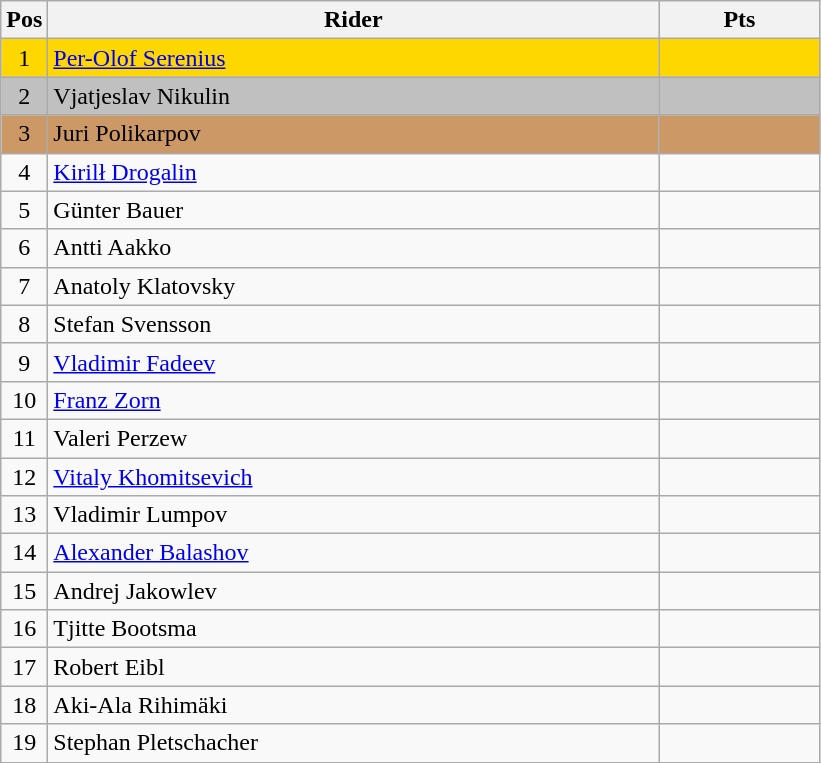<table class="wikitable" style="font-size: 100%">
<tr>
<th width=20>Pos</th>
<th width=400>Rider</th>
<th width=100>Pts</th>
</tr>
<tr align=center style="background-color: gold;">
<td>1</td>
<td align="left"> <a href='#'>Per-Olof Serenius</a></td>
<td></td>
</tr>
<tr align=center style="background-color: silver;">
<td>2</td>
<td align="left"> Vjatjeslav Nikulin</td>
<td></td>
</tr>
<tr align=center style="background-color: #cc9966;">
<td>3</td>
<td align="left"> Juri Polikarpov</td>
<td></td>
</tr>
<tr align=center>
<td>4</td>
<td align="left"> <a href='#'>Kirilł Drogalin</a></td>
<td></td>
</tr>
<tr align=center>
<td>5</td>
<td align="left"> Günter Bauer</td>
<td></td>
</tr>
<tr align=center>
<td>6</td>
<td align="left"> Antti Aakko</td>
<td></td>
</tr>
<tr align=center>
<td>7</td>
<td align="left"> Anatoly Klatovsky</td>
<td></td>
</tr>
<tr align=center>
<td>8</td>
<td align="left"> Stefan Svensson</td>
<td></td>
</tr>
<tr align=center>
<td>9</td>
<td align="left"> <a href='#'>Vladimir Fadeev</a></td>
<td></td>
</tr>
<tr align=center>
<td>10</td>
<td align="left"> <a href='#'>Franz Zorn</a></td>
<td></td>
</tr>
<tr align=center>
<td>11</td>
<td align="left"> Valeri Perzew</td>
<td></td>
</tr>
<tr align=center>
<td>12</td>
<td align="left"> <a href='#'>Vitaly Khomitsevich</a></td>
<td></td>
</tr>
<tr align=center>
<td>13</td>
<td align="left"> Vladimir Lumpov</td>
<td></td>
</tr>
<tr align=center>
<td>14</td>
<td align="left"> <a href='#'>Alexander Balashov</a></td>
<td></td>
</tr>
<tr align=center>
<td>15</td>
<td align="left"> Andrej Jakowlev</td>
<td></td>
</tr>
<tr align=center>
<td>16</td>
<td align="left"> Tjitte Bootsma</td>
<td></td>
</tr>
<tr align=center>
<td>17</td>
<td align="left"> Robert Eibl</td>
<td></td>
</tr>
<tr align=center>
<td>18</td>
<td align="left"> Aki-Ala Rihimäki</td>
<td></td>
</tr>
<tr align=center>
<td>19</td>
<td align="left"> Stephan Pletschacher</td>
<td></td>
</tr>
</table>
